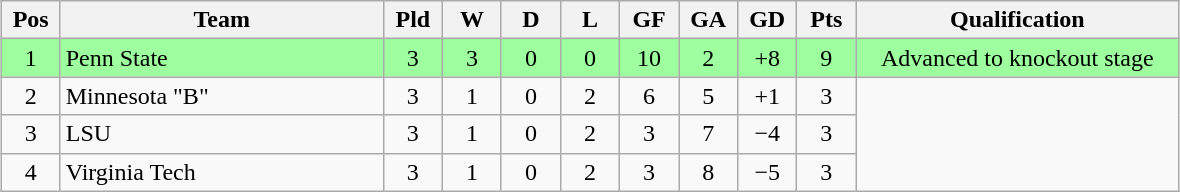<table class="wikitable" style="text-align:center; margin: 1em auto">
<tr>
<th style=width:2em>Pos</th>
<th style=width:13em>Team</th>
<th style=width:2em>Pld</th>
<th style=width:2em>W</th>
<th style=width:2em>D</th>
<th style=width:2em>L</th>
<th style=width:2em>GF</th>
<th style=width:2em>GA</th>
<th style=width:2em>GD</th>
<th style=width:2em>Pts</th>
<th style=width:13em>Qualification</th>
</tr>
<tr bgcolor="#9eff9e">
<td>1</td>
<td style="text-align:left">Penn State</td>
<td>3</td>
<td>3</td>
<td>0</td>
<td>0</td>
<td>10</td>
<td>2</td>
<td>+8</td>
<td>9</td>
<td>Advanced to knockout stage</td>
</tr>
<tr>
<td>2</td>
<td style="text-align:left">Minnesota "B"</td>
<td>3</td>
<td>1</td>
<td>0</td>
<td>2</td>
<td>6</td>
<td>5</td>
<td>+1</td>
<td>3</td>
<td rowspan="3"></td>
</tr>
<tr>
<td>3</td>
<td style="text-align:left">LSU</td>
<td>3</td>
<td>1</td>
<td>0</td>
<td>2</td>
<td>3</td>
<td>7</td>
<td>−4</td>
<td>3</td>
</tr>
<tr>
<td>4</td>
<td style="text-align:left">Virginia Tech</td>
<td>3</td>
<td>1</td>
<td>0</td>
<td>2</td>
<td>3</td>
<td>8</td>
<td>−5</td>
<td>3</td>
</tr>
</table>
